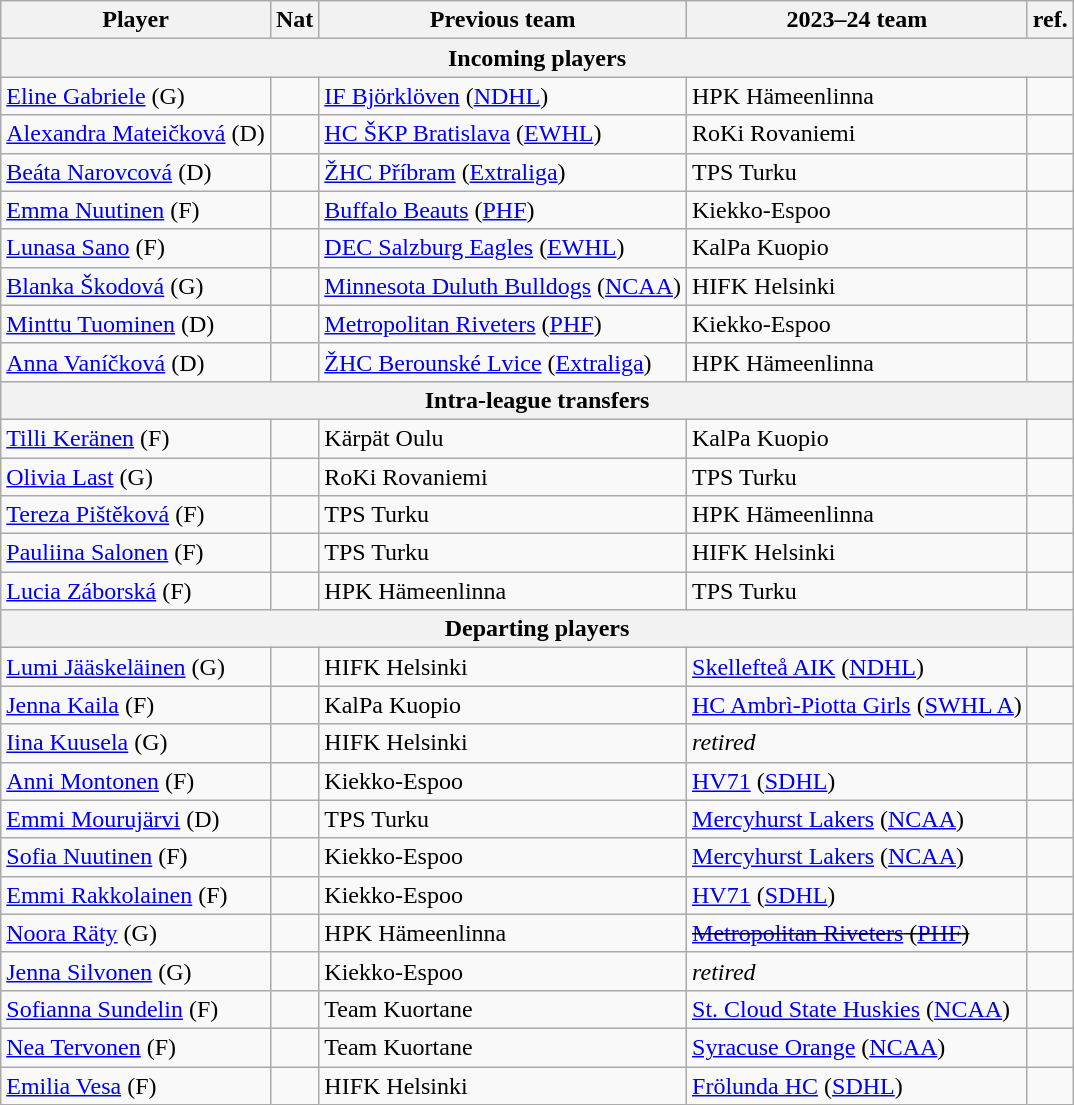<table class="wikitable" width="" 85%">
<tr>
<th>Player</th>
<th>Nat</th>
<th>Previous team</th>
<th>2023–24 team</th>
<th>ref.</th>
</tr>
<tr>
<th colspan="5">Incoming players</th>
</tr>
<tr>
<td><a href='#'>Eline Gabriele</a> (G)</td>
<td align="center"></td>
<td><a href='#'>IF Björklöven</a> (<a href='#'>NDHL</a>)</td>
<td>HPK Hämeenlinna</td>
<td align="center"></td>
</tr>
<tr>
<td><a href='#'>Alexandra Mateičková</a> (D)</td>
<td align="center"></td>
<td><a href='#'>HC ŠKP Bratislava</a> (<a href='#'>EWHL</a>)</td>
<td>RoKi Rovaniemi</td>
<td align="center"></td>
</tr>
<tr>
<td><a href='#'>Beáta Narovcová</a> (D)</td>
<td align="center"></td>
<td><a href='#'>ŽHC Příbram</a> (<a href='#'>Extraliga</a>)</td>
<td>TPS Turku</td>
<td align="center"></td>
</tr>
<tr>
<td><a href='#'>Emma Nuutinen</a> (F)</td>
<td align="center"></td>
<td><a href='#'>Buffalo Beauts</a> (<a href='#'>PHF</a>)</td>
<td>Kiekko-Espoo</td>
<td align="center"></td>
</tr>
<tr>
<td><a href='#'>Lunasa Sano</a> (F)</td>
<td align="center"></td>
<td><a href='#'>DEC Salzburg Eagles</a> (<a href='#'>EWHL</a>)</td>
<td>KalPa Kuopio</td>
<td align="center"></td>
</tr>
<tr>
<td><a href='#'>Blanka Škodová</a> (G)</td>
<td align="center"></td>
<td><a href='#'>Minnesota Duluth Bulldogs</a> (<a href='#'>NCAA</a>)</td>
<td>HIFK Helsinki</td>
<td align="center"></td>
</tr>
<tr>
<td><a href='#'>Minttu Tuominen</a> (D)</td>
<td align="center"></td>
<td><a href='#'>Metropolitan Riveters</a> (<a href='#'>PHF</a>)</td>
<td>Kiekko-Espoo</td>
<td align="center"></td>
</tr>
<tr>
<td><a href='#'>Anna Vaníčková</a> (D)</td>
<td align="center"></td>
<td><a href='#'>ŽHC Berounské Lvice</a> (<a href='#'>Extraliga</a>)</td>
<td>HPK Hämeenlinna</td>
<td align="center"></td>
</tr>
<tr>
<th colspan="5">Intra-league transfers</th>
</tr>
<tr>
<td><a href='#'>Tilli Keränen</a> (F)</td>
<td align="center"></td>
<td>Kärpät Oulu</td>
<td>KalPa Kuopio</td>
<td align="center"></td>
</tr>
<tr>
<td><a href='#'>Olivia Last</a> (G)</td>
<td align="center"></td>
<td>RoKi Rovaniemi</td>
<td>TPS Turku</td>
<td align="center"></td>
</tr>
<tr>
<td><a href='#'>Tereza Pištěková</a> (F)</td>
<td align="center"></td>
<td>TPS Turku</td>
<td>HPK Hämeenlinna</td>
<td align="center"></td>
</tr>
<tr>
<td><a href='#'>Pauliina Salonen</a> (F)</td>
<td align="center"></td>
<td>TPS Turku</td>
<td>HIFK Helsinki</td>
<td align="center"></td>
</tr>
<tr>
<td><a href='#'>Lucia Záborská</a> (F)</td>
<td align="center"></td>
<td>HPK Hämeenlinna</td>
<td>TPS Turku</td>
<td align="center"></td>
</tr>
<tr>
<th colspan="5">Departing players</th>
</tr>
<tr>
<td><a href='#'>Lumi Jääskeläinen</a> (G)</td>
<td align="center"></td>
<td>HIFK Helsinki</td>
<td><a href='#'>Skellefteå AIK</a> (<a href='#'>NDHL</a>)</td>
<td align="center"></td>
</tr>
<tr>
<td><a href='#'>Jenna Kaila</a> (F)</td>
<td align="center"></td>
<td>KalPa Kuopio</td>
<td><a href='#'>HC Ambrì-Piotta Girls</a> (<a href='#'>SWHL A</a>)</td>
<td align="center"></td>
</tr>
<tr>
<td><a href='#'>Iina Kuusela</a> (G)</td>
<td align="center"></td>
<td>HIFK Helsinki</td>
<td><em>retired</em></td>
<td align="center"></td>
</tr>
<tr>
<td><a href='#'>Anni Montonen</a> (F)</td>
<td align="center"></td>
<td>Kiekko-Espoo</td>
<td><a href='#'>HV71</a> (<a href='#'>SDHL</a>)</td>
<td align="center"></td>
</tr>
<tr>
<td><a href='#'>Emmi Mourujärvi</a> (D)</td>
<td align="center"></td>
<td>TPS Turku</td>
<td><a href='#'>Mercyhurst Lakers</a> (<a href='#'>NCAA</a>)</td>
<td align="center"></td>
</tr>
<tr>
<td><a href='#'>Sofia Nuutinen</a> (F)</td>
<td align="center"></td>
<td>Kiekko-Espoo</td>
<td><a href='#'>Mercyhurst Lakers</a> (<a href='#'>NCAA</a>)</td>
<td align="center"></td>
</tr>
<tr>
<td><a href='#'>Emmi Rakkolainen</a> (F)</td>
<td align="center"></td>
<td>Kiekko-Espoo</td>
<td><a href='#'>HV71</a> (<a href='#'>SDHL</a>)</td>
<td align="center"></td>
</tr>
<tr>
<td><a href='#'>Noora Räty</a> (G)</td>
<td align="center"></td>
<td>HPK Hämeenlinna</td>
<td><del><a href='#'>Metropolitan Riveters</a> (<a href='#'>PHF</a>)</del></td>
<td align="center"></td>
</tr>
<tr>
<td><a href='#'>Jenna Silvonen</a> (G)</td>
<td></td>
<td>Kiekko-Espoo</td>
<td><em>retired</em></td>
<td align="center"></td>
</tr>
<tr>
<td><a href='#'>Sofianna Sundelin</a> (F)</td>
<td></td>
<td>Team Kuortane</td>
<td><a href='#'>St. Cloud State Huskies</a> (<a href='#'>NCAA</a>)</td>
<td align="center"></td>
</tr>
<tr>
<td><a href='#'>Nea Tervonen</a> (F)</td>
<td></td>
<td>Team Kuortane</td>
<td><a href='#'>Syracuse Orange</a> (<a href='#'>NCAA</a>)</td>
<td align="center"></td>
</tr>
<tr>
<td><a href='#'>Emilia Vesa</a> (F)</td>
<td></td>
<td>HIFK Helsinki</td>
<td><a href='#'>Frölunda HC</a> (<a href='#'>SDHL</a>)</td>
<td align="center"></td>
</tr>
</table>
